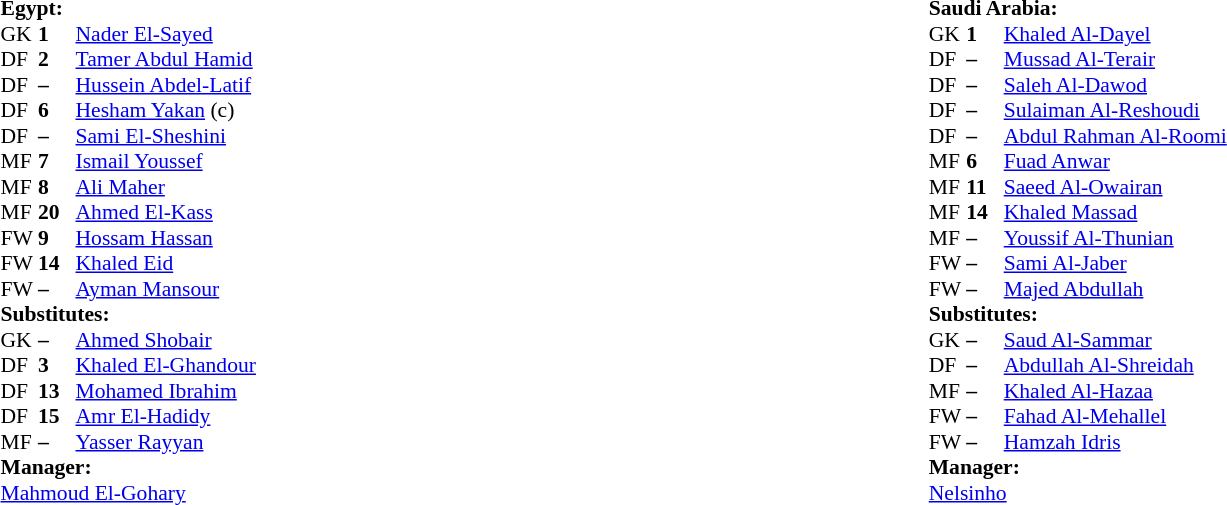<table width="100%">
<tr>
<td valign="top" width="50%"><br><table style="font-size: 90%" cellspacing="0" cellpadding="0" align=center>
<tr>
<td colspan="4"><strong>Egypt:</strong></td>
</tr>
<tr>
<th width=25></th>
<th width=25></th>
</tr>
<tr>
<td>GK</td>
<td><strong>1</strong></td>
<td><a href='#'>Nader El-Sayed</a></td>
</tr>
<tr>
<td>DF</td>
<td><strong>2</strong></td>
<td><a href='#'>Tamer Abdul Hamid</a></td>
</tr>
<tr>
<td>DF</td>
<td><strong>–</strong></td>
<td><a href='#'>Hussein Abdel-Latif</a></td>
</tr>
<tr>
<td>DF</td>
<td><strong>6</strong></td>
<td><a href='#'>Hesham Yakan</a> (c)</td>
</tr>
<tr>
<td>DF</td>
<td><strong>–</strong></td>
<td><a href='#'>Sami El-Sheshini</a></td>
</tr>
<tr>
<td>MF</td>
<td><strong>7</strong></td>
<td><a href='#'>Ismail Youssef</a></td>
</tr>
<tr>
<td>MF</td>
<td><strong>8</strong></td>
<td><a href='#'>Ali Maher</a></td>
</tr>
<tr>
<td>MF</td>
<td><strong>20</strong></td>
<td><a href='#'>Ahmed El-Kass</a></td>
</tr>
<tr>
<td>FW</td>
<td><strong>9</strong></td>
<td><a href='#'>Hossam Hassan</a></td>
</tr>
<tr>
<td>FW</td>
<td><strong>14</strong></td>
<td><a href='#'>Khaled Eid</a></td>
<td></td>
<td></td>
</tr>
<tr>
<td>FW</td>
<td><strong>–</strong></td>
<td><a href='#'>Ayman Mansour</a></td>
</tr>
<tr>
<td colspan=3><strong>Substitutes:</strong></td>
</tr>
<tr>
<td>GK</td>
<td><strong>–</strong></td>
<td><a href='#'>Ahmed Shobair</a></td>
</tr>
<tr>
<td>DF</td>
<td><strong>3</strong></td>
<td><a href='#'>Khaled El-Ghandour</a></td>
</tr>
<tr>
<td>DF</td>
<td><strong>13</strong></td>
<td><a href='#'>Mohamed Ibrahim</a></td>
</tr>
<tr>
<td>DF</td>
<td><strong>15</strong></td>
<td><a href='#'>Amr El-Hadidy</a></td>
</tr>
<tr>
<td>MF</td>
<td><strong>–</strong></td>
<td><a href='#'>Yasser Rayyan</a></td>
<td></td>
<td></td>
</tr>
<tr>
<td colspan=3><strong>Manager:</strong></td>
</tr>
<tr>
<td colspan=3><a href='#'>Mahmoud El-Gohary</a></td>
</tr>
</table>
</td>
<td valign="top"></td>
<td valign="top" width="50%"><br><table style="font-size: 90%" cellspacing="0" cellpadding="0" align="center">
<tr>
<td colspan="4"><strong>Saudi Arabia:</strong></td>
</tr>
<tr>
<th width=25></th>
<th width=25></th>
</tr>
<tr>
<td>GK</td>
<td><strong>1</strong></td>
<td><a href='#'>Khaled Al-Dayel</a></td>
</tr>
<tr>
<td>DF</td>
<td><strong>–</strong></td>
<td><a href='#'>Mussad Al-Terair</a></td>
</tr>
<tr>
<td>DF</td>
<td><strong>–</strong></td>
<td><a href='#'>Saleh Al-Dawod</a></td>
</tr>
<tr>
<td>DF</td>
<td><strong>–</strong></td>
<td><a href='#'>Sulaiman Al-Reshoudi</a></td>
</tr>
<tr>
<td>DF</td>
<td><strong>–</strong></td>
<td><a href='#'>Abdul Rahman Al-Roomi</a></td>
</tr>
<tr>
<td>MF</td>
<td><strong>6</strong></td>
<td><a href='#'>Fuad Anwar</a></td>
</tr>
<tr>
<td>MF</td>
<td><strong>11</strong></td>
<td><a href='#'>Saeed Al-Owairan</a></td>
</tr>
<tr>
<td>MF</td>
<td><strong>14</strong></td>
<td><a href='#'>Khaled Massad</a></td>
</tr>
<tr>
<td>MF</td>
<td><strong>–</strong></td>
<td><a href='#'>Youssif Al-Thunian</a></td>
</tr>
<tr>
<td>FW</td>
<td><strong>–</strong></td>
<td><a href='#'>Sami Al-Jaber</a></td>
</tr>
<tr>
<td>FW</td>
<td><strong>–</strong></td>
<td><a href='#'>Majed Abdullah</a></td>
</tr>
<tr>
<td colspan=3><strong>Substitutes:</strong></td>
</tr>
<tr>
<td>GK</td>
<td><strong>–</strong></td>
<td><a href='#'>Saud Al-Sammar</a></td>
</tr>
<tr>
<td>DF</td>
<td><strong>–</strong></td>
<td><a href='#'>Abdullah Al-Shreidah</a></td>
</tr>
<tr>
<td>MF</td>
<td><strong>–</strong></td>
<td><a href='#'>Khaled Al-Hazaa</a></td>
</tr>
<tr>
<td>FW</td>
<td><strong>–</strong></td>
<td><a href='#'>Fahad Al-Mehallel</a></td>
</tr>
<tr>
<td>FW</td>
<td><strong>–</strong></td>
<td><a href='#'>Hamzah Idris</a></td>
</tr>
<tr>
<td colspan=3><strong>Manager:</strong></td>
</tr>
<tr>
<td colspan=3> <a href='#'>Nelsinho</a></td>
</tr>
</table>
</td>
</tr>
</table>
